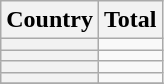<table class="sortable wikitable plainrowheaders">
<tr>
<th scope="col">Country</th>
<th scope="col">Total</th>
</tr>
<tr>
<th scope="row"></th>
<td align="center"></td>
</tr>
<tr>
<th scope="row"></th>
<td align="center"></td>
</tr>
<tr>
<th scope="row"></th>
<td align="center"></td>
</tr>
<tr>
<th scope="row"></th>
<td align="center"></td>
</tr>
<tr>
</tr>
</table>
